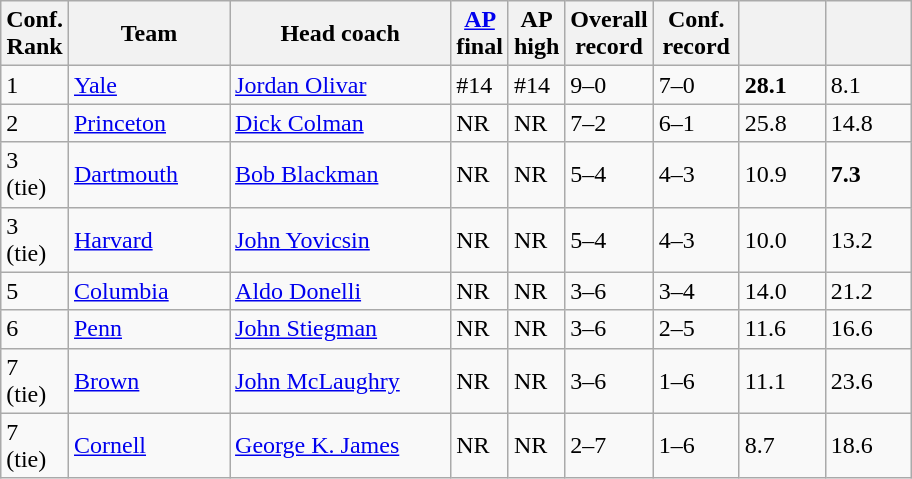<table class="sortable wikitable">
<tr>
<th width="25">Conf. Rank</th>
<th width="100">Team</th>
<th width="140">Head coach</th>
<th width="25"><a href='#'>AP</a> final</th>
<th width="25">AP high</th>
<th width="50">Overall record</th>
<th width="50">Conf. record</th>
<th width="50"></th>
<th width="50"></th>
</tr>
<tr align="left" bgcolor="">
<td>1</td>
<td><a href='#'>Yale</a></td>
<td><a href='#'>Jordan Olivar</a></td>
<td>#14</td>
<td>#14</td>
<td>9–0</td>
<td>7–0</td>
<td><strong>28.1</strong></td>
<td>8.1</td>
</tr>
<tr align="left" bgcolor="">
<td>2</td>
<td><a href='#'>Princeton</a></td>
<td><a href='#'>Dick Colman</a></td>
<td>NR</td>
<td>NR</td>
<td>7–2</td>
<td>6–1</td>
<td>25.8</td>
<td>14.8</td>
</tr>
<tr align="left" bgcolor="">
<td>3 (tie)</td>
<td><a href='#'>Dartmouth</a></td>
<td><a href='#'>Bob Blackman</a></td>
<td>NR</td>
<td>NR</td>
<td>5–4</td>
<td>4–3</td>
<td>10.9</td>
<td><strong>7.3</strong></td>
</tr>
<tr align="left" bgcolor="">
<td>3 (tie)</td>
<td><a href='#'>Harvard</a></td>
<td><a href='#'>John Yovicsin</a></td>
<td>NR</td>
<td>NR</td>
<td>5–4</td>
<td>4–3</td>
<td>10.0</td>
<td>13.2</td>
</tr>
<tr align="left" bgcolor="">
<td>5</td>
<td><a href='#'>Columbia</a></td>
<td><a href='#'>Aldo Donelli</a></td>
<td>NR</td>
<td>NR</td>
<td>3–6</td>
<td>3–4</td>
<td>14.0</td>
<td>21.2</td>
</tr>
<tr align="left" bgcolor="">
<td>6</td>
<td><a href='#'>Penn</a></td>
<td><a href='#'>John Stiegman</a></td>
<td>NR</td>
<td>NR</td>
<td>3–6</td>
<td>2–5</td>
<td>11.6</td>
<td>16.6</td>
</tr>
<tr align="left" bgcolor="">
<td>7 (tie)</td>
<td><a href='#'>Brown</a></td>
<td><a href='#'>John McLaughry</a></td>
<td>NR</td>
<td>NR</td>
<td>3–6</td>
<td>1–6</td>
<td>11.1</td>
<td>23.6</td>
</tr>
<tr align="left" bgcolor="">
<td>7 (tie)</td>
<td><a href='#'>Cornell</a></td>
<td><a href='#'>George K. James</a></td>
<td>NR</td>
<td>NR</td>
<td>2–7</td>
<td>1–6</td>
<td>8.7</td>
<td>18.6</td>
</tr>
</table>
